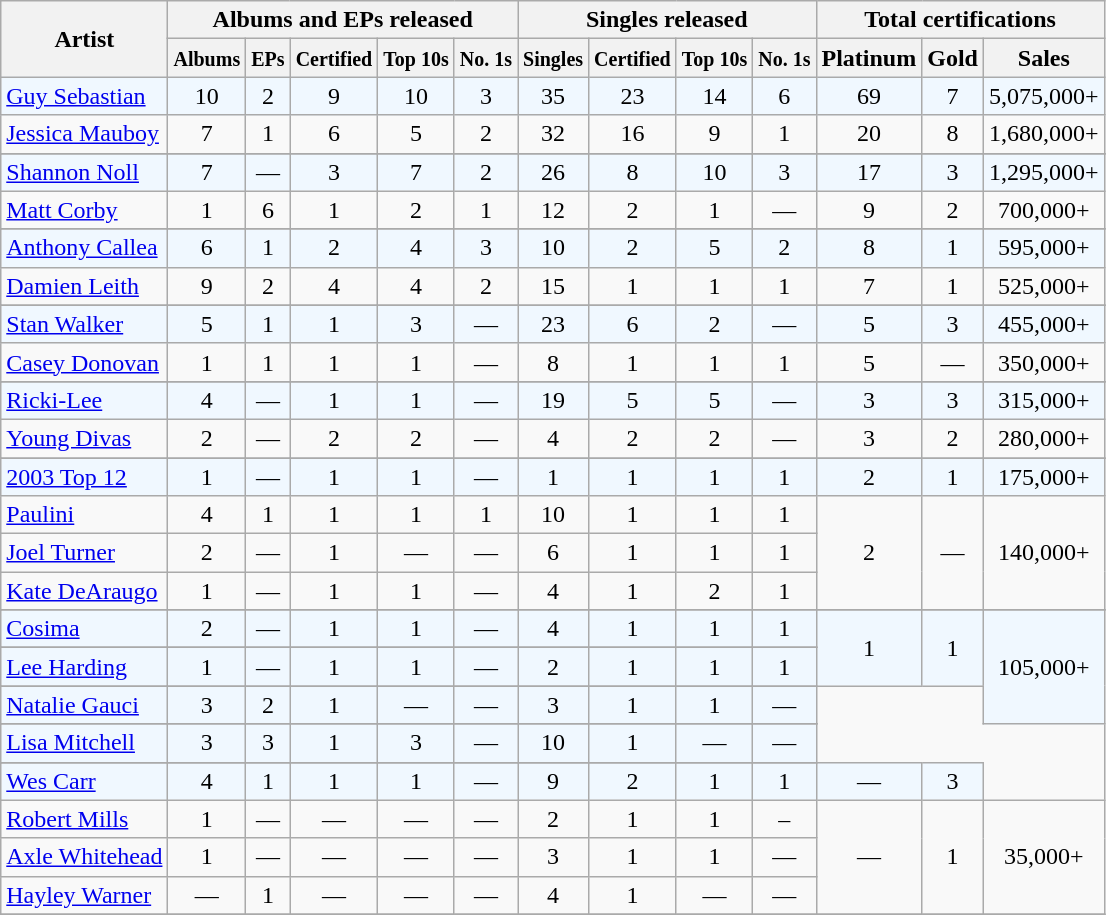<table class="wikitable" style="text-align:center;">
<tr>
<th rowspan="2">Artist</th>
<th colspan="5">Albums and EPs released</th>
<th colspan="4">Singles released</th>
<th colspan="3">Total certifications</th>
</tr>
<tr>
<th><small>Albums</small></th>
<th><small>EPs</small></th>
<th><small>Certified</small></th>
<th><small>Top 10s</small></th>
<th><small>No. 1s</small></th>
<th><small>Singles</small></th>
<th><small>Certified</small></th>
<th><small>Top 10s</small></th>
<th><small>No. 1s</small></th>
<th>Platinum</th>
<th>Gold</th>
<th>Sales</th>
</tr>
<tr style="background:#f0f8ff;">
<td style="text-align:left;"><a href='#'>Guy Sebastian</a></td>
<td>10</td>
<td>2</td>
<td>9</td>
<td>10</td>
<td>3</td>
<td>35</td>
<td>23</td>
<td>14</td>
<td>6</td>
<td>69</td>
<td>7</td>
<td>5,075,000+</td>
</tr>
<tr>
<td style="text-align:left;"><a href='#'>Jessica Mauboy</a></td>
<td>7</td>
<td>1</td>
<td>6</td>
<td>5</td>
<td>2</td>
<td>32</td>
<td>16</td>
<td>9</td>
<td>1</td>
<td>20</td>
<td>8</td>
<td>1,680,000+</td>
</tr>
<tr>
</tr>
<tr style="background:#f0f8ff;">
<td style="text-align:left;"><a href='#'>Shannon Noll</a></td>
<td>7</td>
<td>—</td>
<td>3</td>
<td>7</td>
<td>2</td>
<td>26</td>
<td>8</td>
<td>10</td>
<td>3</td>
<td>17</td>
<td>3</td>
<td>1,295,000+</td>
</tr>
<tr>
<td style="text-align:left;"><a href='#'>Matt Corby</a></td>
<td>1</td>
<td>6</td>
<td>1</td>
<td>2</td>
<td>1</td>
<td>12</td>
<td>2</td>
<td>1</td>
<td>—</td>
<td>9</td>
<td>2</td>
<td>700,000+</td>
</tr>
<tr>
</tr>
<tr style="background:#f0f8ff;">
<td style="text-align:left;"><a href='#'>Anthony Callea</a></td>
<td>6</td>
<td>1</td>
<td>2</td>
<td>4</td>
<td>3</td>
<td>10</td>
<td>2</td>
<td>5</td>
<td>2</td>
<td>8</td>
<td>1</td>
<td>595,000+</td>
</tr>
<tr>
<td style="text-align:left;"><a href='#'>Damien Leith</a></td>
<td>9</td>
<td>2</td>
<td>4</td>
<td>4</td>
<td>2</td>
<td>15</td>
<td>1</td>
<td>1</td>
<td>1</td>
<td>7</td>
<td>1</td>
<td>525,000+</td>
</tr>
<tr>
</tr>
<tr style="background:#f0f8ff;">
<td style="text-align:left;"><a href='#'>Stan Walker</a></td>
<td>5</td>
<td>1</td>
<td>1</td>
<td>3</td>
<td>—</td>
<td>23</td>
<td>6</td>
<td>2</td>
<td>—</td>
<td>5</td>
<td>3</td>
<td>455,000+</td>
</tr>
<tr>
<td style="text-align:left;"><a href='#'>Casey Donovan</a></td>
<td>1</td>
<td>1</td>
<td>1</td>
<td>1</td>
<td>—</td>
<td>8</td>
<td>1</td>
<td>1</td>
<td>1</td>
<td>5</td>
<td>—</td>
<td>350,000+</td>
</tr>
<tr>
</tr>
<tr style="background:#f0f8ff;">
<td style="text-align:left;"><a href='#'>Ricki-Lee</a></td>
<td>4</td>
<td>—</td>
<td>1</td>
<td>1</td>
<td>—</td>
<td>19</td>
<td>5</td>
<td>5</td>
<td>—</td>
<td>3</td>
<td>3</td>
<td>315,000+</td>
</tr>
<tr>
<td style="text-align:left;"><a href='#'>Young Divas</a></td>
<td>2</td>
<td>—</td>
<td>2</td>
<td>2</td>
<td>—</td>
<td>4</td>
<td>2</td>
<td>2</td>
<td>—</td>
<td>3</td>
<td>2</td>
<td>280,000+</td>
</tr>
<tr>
</tr>
<tr style="background:#f0f8ff;">
<td style="text-align:left;"><a href='#'>2003 Top 12</a></td>
<td>1</td>
<td>—</td>
<td>1</td>
<td>1</td>
<td>—</td>
<td>1</td>
<td>1</td>
<td>1</td>
<td>1</td>
<td>2</td>
<td>1</td>
<td>175,000+</td>
</tr>
<tr>
<td style="text-align:left;"><a href='#'>Paulini</a></td>
<td>4</td>
<td>1</td>
<td>1</td>
<td>1</td>
<td>1</td>
<td>10</td>
<td>1</td>
<td>1</td>
<td>1</td>
<td rowspan="3">2</td>
<td rowspan="3">—</td>
<td rowspan="3">140,000+</td>
</tr>
<tr>
<td style="text-align:left;"><a href='#'>Joel Turner</a></td>
<td>2</td>
<td>—</td>
<td>1</td>
<td>—</td>
<td>—</td>
<td>6</td>
<td>1</td>
<td>1</td>
<td>1</td>
</tr>
<tr>
<td style="text-align:left;"><a href='#'>Kate DeAraugo</a></td>
<td>1</td>
<td>—</td>
<td>1</td>
<td>1</td>
<td>—</td>
<td>4</td>
<td>1</td>
<td>2</td>
<td>1</td>
</tr>
<tr>
</tr>
<tr style="background:#f0f8ff;">
<td style="text-align:left;"><a href='#'>Cosima</a></td>
<td>2</td>
<td>—</td>
<td>1</td>
<td>1</td>
<td>—</td>
<td>4</td>
<td>1</td>
<td>1</td>
<td>1</td>
<td rowspan="4">1</td>
<td rowspan="4">1</td>
<td rowspan="5">105,000+</td>
</tr>
<tr>
</tr>
<tr style="background:#f0f8ff;">
<td style="text-align:left;"><a href='#'>Lee Harding</a></td>
<td>1</td>
<td>—</td>
<td>1</td>
<td>1</td>
<td>—</td>
<td>2</td>
<td>1</td>
<td>1</td>
<td>1</td>
</tr>
<tr>
</tr>
<tr style="background:#f0f8ff;">
<td style="text-align:left;"><a href='#'>Natalie Gauci</a></td>
<td>3</td>
<td>2</td>
<td>1</td>
<td>—</td>
<td>—</td>
<td>3</td>
<td>1</td>
<td>1</td>
<td>—</td>
</tr>
<tr>
</tr>
<tr style="background:#f0f8ff;">
<td style="text-align:left;"><a href='#'>Lisa Mitchell</a></td>
<td>3</td>
<td>3</td>
<td>1</td>
<td>3</td>
<td>—</td>
<td>10</td>
<td>1</td>
<td>—</td>
<td>—</td>
</tr>
<tr>
</tr>
<tr style="background:#f0f8ff;">
<td style="text-align:left;"><a href='#'>Wes Carr</a></td>
<td>4</td>
<td>1</td>
<td>1</td>
<td>1</td>
<td>—</td>
<td>9</td>
<td>2</td>
<td>1</td>
<td>1</td>
<td>—</td>
<td>3</td>
</tr>
<tr>
<td style="text-align:left;"><a href='#'>Robert Mills</a></td>
<td>1</td>
<td>—</td>
<td>—</td>
<td>—</td>
<td>—</td>
<td>2</td>
<td>1</td>
<td>1</td>
<td>–</td>
<td rowspan="3">—</td>
<td rowspan="3">1</td>
<td rowspan="3">35,000+</td>
</tr>
<tr>
<td style="text-align:left;"><a href='#'>Axle Whitehead</a></td>
<td>1</td>
<td>—</td>
<td>—</td>
<td>—</td>
<td>—</td>
<td>3</td>
<td>1</td>
<td>1</td>
<td>—</td>
</tr>
<tr>
<td style="text-align:left;"><a href='#'>Hayley Warner</a></td>
<td>—</td>
<td>1</td>
<td>—</td>
<td>—</td>
<td>—</td>
<td>4</td>
<td>1</td>
<td>—</td>
<td>—</td>
</tr>
<tr>
</tr>
</table>
